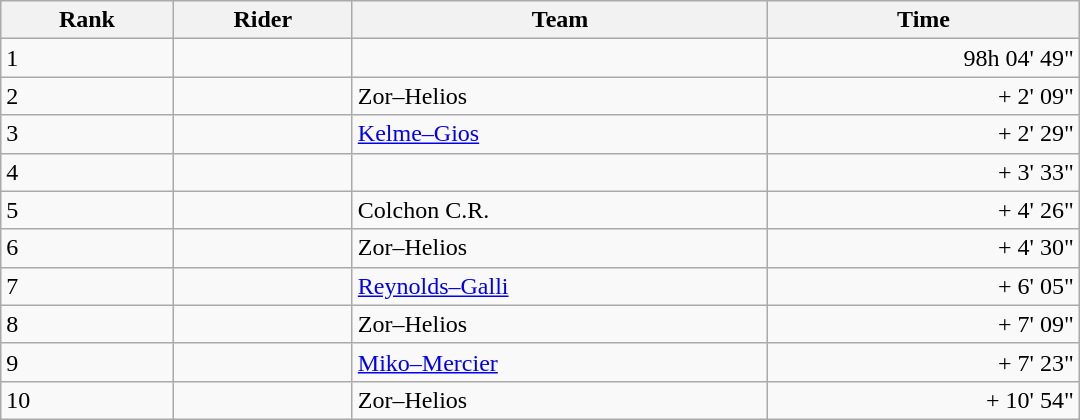<table class="wikitable" style="width:45em;margin-bottom:0;">
<tr>
<th>Rank</th>
<th>Rider</th>
<th>Team</th>
<th>Time</th>
</tr>
<tr>
<td>1</td>
<td></td>
<td></td>
<td align="right">98h 04' 49"</td>
</tr>
<tr>
<td>2</td>
<td></td>
<td>Zor–Helios</td>
<td align="right">+ 2' 09"</td>
</tr>
<tr>
<td>3</td>
<td></td>
<td><a href='#'>Kelme–Gios</a></td>
<td align="right">+ 2' 29"</td>
</tr>
<tr>
<td>4</td>
<td></td>
<td></td>
<td align="right">+ 3' 33"</td>
</tr>
<tr>
<td>5</td>
<td></td>
<td>Colchon C.R.</td>
<td align="right">+ 4' 26"</td>
</tr>
<tr>
<td>6</td>
<td></td>
<td>Zor–Helios</td>
<td align="right">+ 4' 30"</td>
</tr>
<tr>
<td>7</td>
<td></td>
<td><a href='#'>Reynolds–Galli</a></td>
<td align="right">+ 6' 05"</td>
</tr>
<tr>
<td>8</td>
<td></td>
<td>Zor–Helios</td>
<td align="right">+ 7' 09"</td>
</tr>
<tr>
<td>9</td>
<td></td>
<td><a href='#'>Miko–Mercier</a></td>
<td align="right">+ 7' 23"</td>
</tr>
<tr>
<td>10</td>
<td></td>
<td>Zor–Helios</td>
<td align="right">+ 10' 54"</td>
</tr>
</table>
